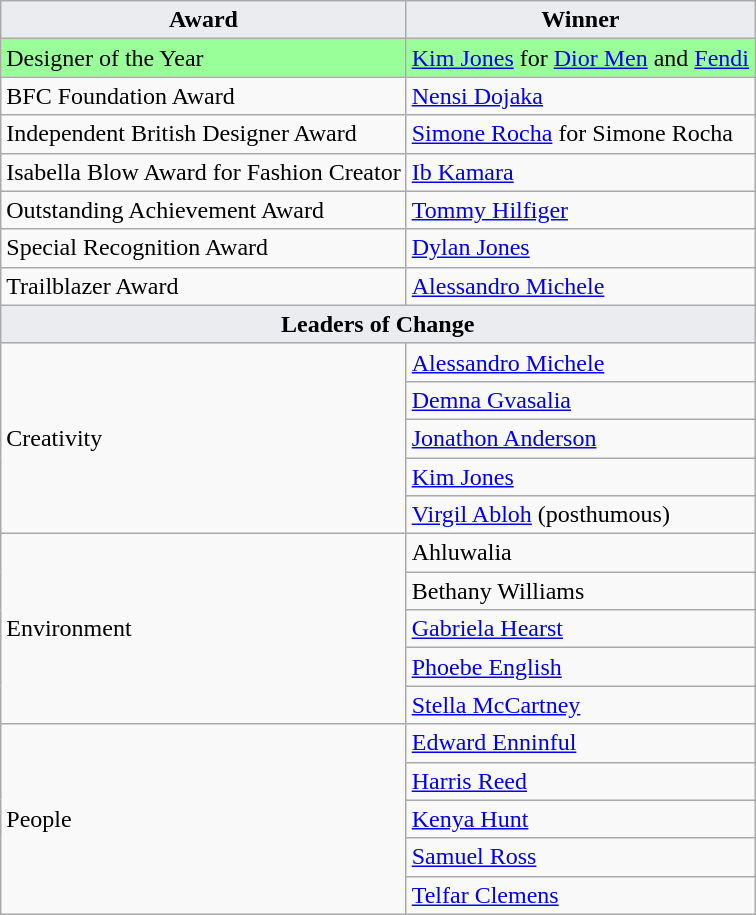<table class="wikitable">
<tr>
<th style="background:#EAECF0">Award</th>
<th style="background:#EAECF0">Winner</th>
</tr>
<tr>
<td style="background:#99ff99">Designer of the Year</td>
<td style="background:#99ff99"><a href='#'>Kim Jones</a> for <a href='#'>Dior Men</a> and <a href='#'>Fendi</a></td>
</tr>
<tr>
<td>BFC Foundation Award</td>
<td><a href='#'>Nensi Dojaka</a></td>
</tr>
<tr>
<td>Independent British Designer Award</td>
<td><a href='#'>Simone Rocha</a> for Simone Rocha</td>
</tr>
<tr>
<td>Isabella Blow Award for Fashion Creator</td>
<td><a href='#'>Ib Kamara</a></td>
</tr>
<tr>
<td>Outstanding Achievement Award</td>
<td><a href='#'>Tommy Hilfiger</a></td>
</tr>
<tr>
<td>Special Recognition Award</td>
<td><a href='#'>Dylan Jones</a></td>
</tr>
<tr>
<td>Trailblazer Award</td>
<td><a href='#'>Alessandro Michele</a></td>
</tr>
<tr>
<td colspan="2" style="background:#EAECF0; text-align:center;"><strong>Leaders of Change</strong></td>
</tr>
<tr>
<td rowspan="5">Creativity</td>
<td><a href='#'>Alessandro Michele</a></td>
</tr>
<tr>
<td><a href='#'>Demna Gvasalia</a></td>
</tr>
<tr>
<td><a href='#'>Jonathon Anderson</a></td>
</tr>
<tr>
<td><a href='#'>Kim Jones</a></td>
</tr>
<tr>
<td><a href='#'>Virgil Abloh</a> (posthumous)</td>
</tr>
<tr>
<td rowspan="5">Environment</td>
<td>Ahluwalia</td>
</tr>
<tr>
<td>Bethany Williams</td>
</tr>
<tr>
<td><a href='#'>Gabriela Hearst</a></td>
</tr>
<tr>
<td><a href='#'>Phoebe English</a></td>
</tr>
<tr>
<td><a href='#'>Stella McCartney</a></td>
</tr>
<tr>
<td rowspan="5">People</td>
<td><a href='#'>Edward Enninful</a></td>
</tr>
<tr>
<td><a href='#'>Harris Reed</a></td>
</tr>
<tr>
<td><a href='#'>Kenya Hunt</a></td>
</tr>
<tr>
<td><a href='#'>Samuel Ross</a></td>
</tr>
<tr>
<td><a href='#'>Telfar Clemens</a></td>
</tr>
</table>
